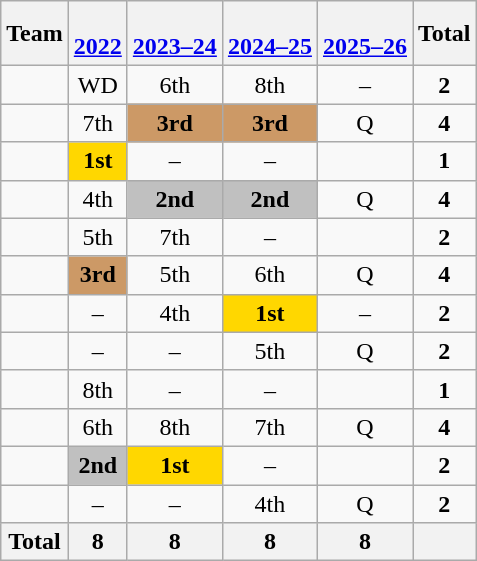<table class="wikitable" style="text-align: center">
<tr>
<th>Team</th>
<th><br><a href='#'>2022</a></th>
<th><br><a href='#'>2023–24</a></th>
<th><br><a href='#'>2024–25</a></th>
<th><br><a href='#'>2025–26</a></th>
<th>Total</th>
</tr>
<tr>
<td align=left></td>
<td>WD</td>
<td>6th</td>
<td>8th </td>
<td>–</td>
<td><strong>2</strong></td>
</tr>
<tr>
<td align=left></td>
<td>7th</td>
<td bgcolor=cc9966><strong>3rd</strong></td>
<td bgcolor=cc9966><strong>3rd</strong></td>
<td>Q</td>
<td><strong>4</strong></td>
</tr>
<tr>
<td align=left></td>
<td bgcolor=gold><strong>1st</strong> </td>
<td>–</td>
<td>–</td>
<td></td>
<td><strong>1</strong></td>
</tr>
<tr>
<td align=left></td>
<td>4th</td>
<td bgcolor=silver><strong>2nd</strong></td>
<td bgcolor=silver><strong>2nd</strong></td>
<td>Q</td>
<td><strong>4</strong></td>
</tr>
<tr>
<td align=left></td>
<td>5th</td>
<td>7th</td>
<td>–</td>
<td></td>
<td><strong>2</strong></td>
</tr>
<tr>
<td align=left></td>
<td bgcolor=cc9966><strong>3rd</strong></td>
<td>5th</td>
<td>6th</td>
<td>Q</td>
<td><strong>4</strong></td>
</tr>
<tr>
<td align=left></td>
<td>–</td>
<td>4th</td>
<td bgcolor=gold><strong>1st</strong> </td>
<td>–</td>
<td><strong>2</strong></td>
</tr>
<tr>
<td align=left></td>
<td>–</td>
<td>–</td>
<td>5th</td>
<td>Q</td>
<td><strong>2</strong></td>
</tr>
<tr>
<td align=left></td>
<td>8th</td>
<td>–</td>
<td>–</td>
<td></td>
<td><strong>1</strong></td>
</tr>
<tr>
<td align=left></td>
<td>6th</td>
<td>8th</td>
<td>7th</td>
<td>Q</td>
<td><strong>4</strong></td>
</tr>
<tr>
<td align=left></td>
<td bgcolor=silver><strong>2nd</strong></td>
<td bgcolor=gold><strong>1st</strong> </td>
<td>–</td>
<td></td>
<td><strong>2</strong></td>
</tr>
<tr>
<td align=left></td>
<td>–</td>
<td>–</td>
<td>4th</td>
<td>Q</td>
<td><strong>2</strong></td>
</tr>
<tr>
<th>Total</th>
<th>8</th>
<th>8</th>
<th>8</th>
<th>8</th>
<th></th>
</tr>
</table>
